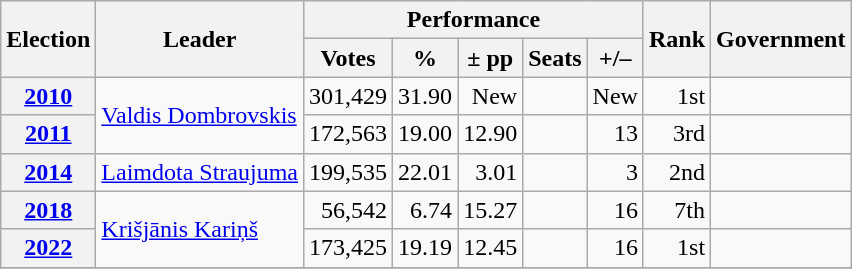<table class=wikitable style=text-align:right>
<tr>
<th rowspan=2>Election</th>
<th rowspan=2>Leader</th>
<th colspan=5>Performance</th>
<th rowspan=2>Rank</th>
<th rowspan=2>Government</th>
</tr>
<tr>
<th>Votes</th>
<th>%</th>
<th>± pp</th>
<th>Seats</th>
<th>+/–</th>
</tr>
<tr>
<th><a href='#'>2010</a></th>
<td align=left rowspan=2><a href='#'>Valdis Dombrovskis</a></td>
<td>301,429</td>
<td>31.90</td>
<td>New</td>
<td></td>
<td>New</td>
<td>1st</td>
<td></td>
</tr>
<tr>
<th><a href='#'>2011</a></th>
<td>172,563</td>
<td>19.00</td>
<td> 12.90</td>
<td></td>
<td> 13</td>
<td> 3rd</td>
<td></td>
</tr>
<tr>
<th><a href='#'>2014</a></th>
<td align=left><a href='#'>Laimdota Straujuma</a></td>
<td>199,535</td>
<td>22.01</td>
<td> 3.01</td>
<td></td>
<td> 3</td>
<td> 2nd</td>
<td></td>
</tr>
<tr>
<th><a href='#'>2018</a></th>
<td rowspan="2" align="left"><a href='#'>Krišjānis Kariņš</a></td>
<td>56,542</td>
<td>6.74</td>
<td> 15.27</td>
<td></td>
<td> 16</td>
<td> 7th</td>
<td></td>
</tr>
<tr>
<th><a href='#'>2022</a></th>
<td>173,425</td>
<td>19.19</td>
<td> 12.45</td>
<td></td>
<td> 16</td>
<td> 1st</td>
<td></td>
</tr>
<tr>
</tr>
</table>
